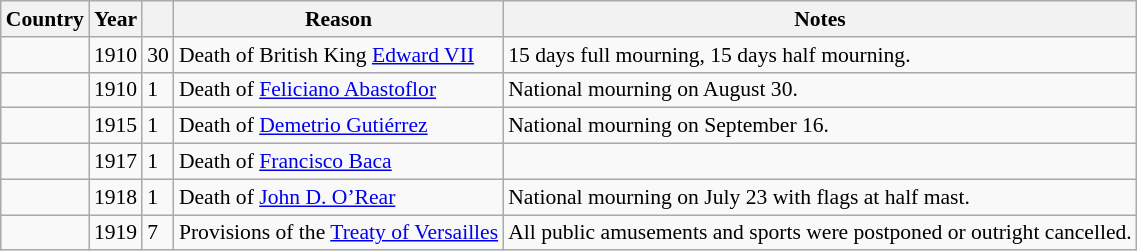<table class="wikitable sortable" style="font-size:90%;">
<tr>
<th>Country</th>
<th>Year</th>
<th></th>
<th>Reason</th>
<th>Notes</th>
</tr>
<tr>
<td></td>
<td>1910</td>
<td>30</td>
<td>Death of British King <a href='#'>Edward VII</a></td>
<td>15 days full mourning, 15 days half mourning.</td>
</tr>
<tr>
<td></td>
<td>1910</td>
<td>1</td>
<td>Death of <a href='#'>Feliciano Abastoflor</a></td>
<td>National mourning on August 30.</td>
</tr>
<tr>
<td></td>
<td>1915</td>
<td>1</td>
<td>Death of <a href='#'>Demetrio Gutiérrez</a></td>
<td>National mourning on September 16.</td>
</tr>
<tr>
<td></td>
<td>1917</td>
<td>1</td>
<td>Death of <a href='#'>Francisco Baca</a></td>
<td></td>
</tr>
<tr>
<td></td>
<td>1918</td>
<td>1</td>
<td>Death of <a href='#'>John D. O’Rear</a></td>
<td>National mourning on July 23 with flags at half mast.</td>
</tr>
<tr>
<td></td>
<td>1919</td>
<td>7</td>
<td>Provisions of the <a href='#'>Treaty of Versailles</a></td>
<td>All public amusements and sports were postponed or outright cancelled.</td>
</tr>
</table>
